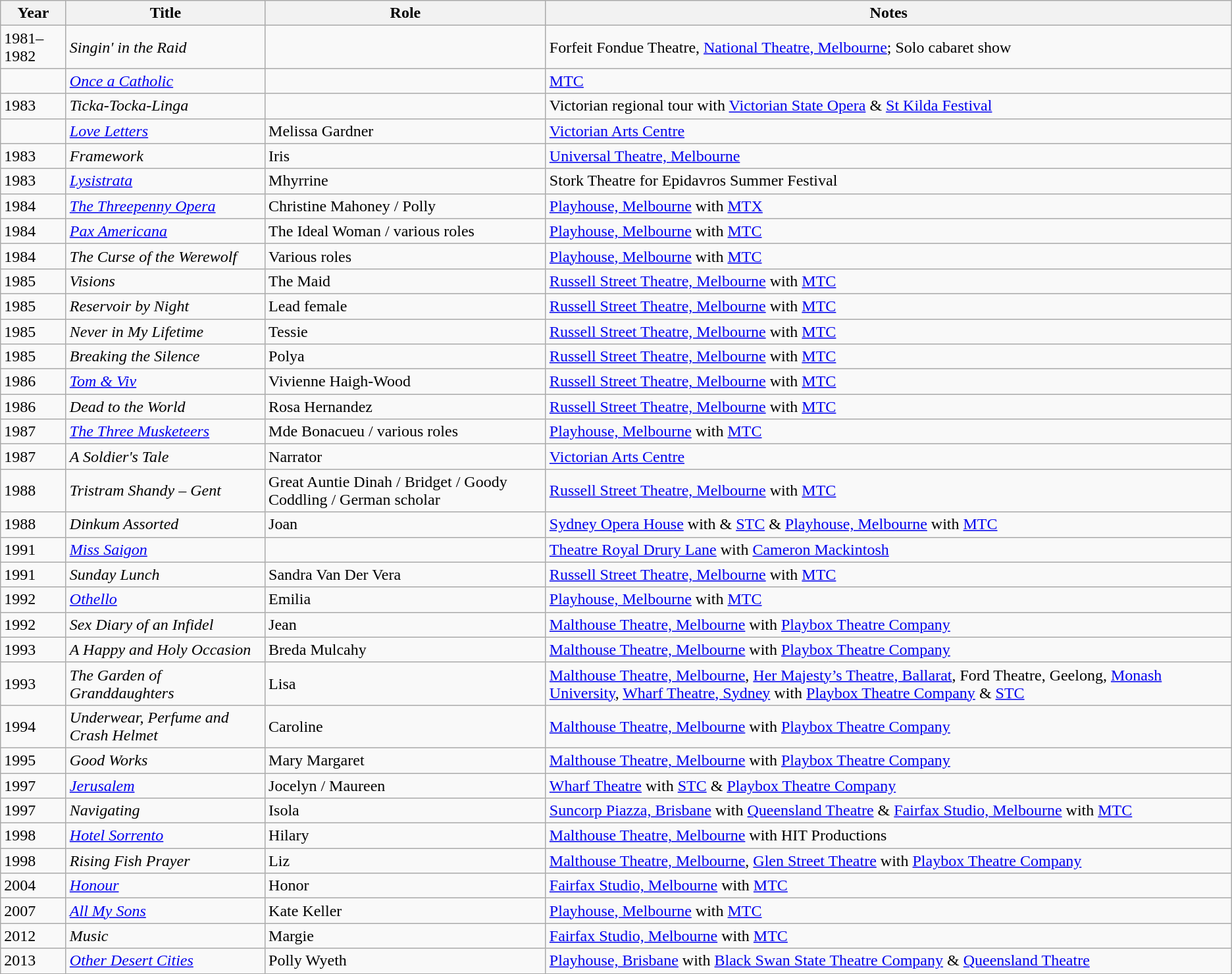<table class="wikitable sortable plainrowheaders">
<tr>
<th>Year</th>
<th>Title</th>
<th>Role</th>
<th>Notes</th>
</tr>
<tr>
<td>1981–1982</td>
<td><em>Singin' in the Raid</em></td>
<td></td>
<td>Forfeit Fondue Theatre, <a href='#'>National Theatre, Melbourne</a>; Solo cabaret show</td>
</tr>
<tr>
<td></td>
<td><em><a href='#'>Once a Catholic</a></em></td>
<td></td>
<td><a href='#'>MTC</a></td>
</tr>
<tr>
<td>1983</td>
<td><em>Ticka-Tocka-Linga</em></td>
<td></td>
<td>Victorian regional tour with <a href='#'>Victorian State Opera</a> & <a href='#'>St Kilda Festival</a></td>
</tr>
<tr>
<td></td>
<td><em><a href='#'>Love Letters</a></em></td>
<td>Melissa Gardner</td>
<td><a href='#'>Victorian Arts Centre</a></td>
</tr>
<tr>
<td>1983</td>
<td><em>Framework</em></td>
<td>Iris</td>
<td><a href='#'>Universal Theatre, Melbourne</a></td>
</tr>
<tr>
<td>1983</td>
<td><em><a href='#'>Lysistrata</a></em></td>
<td>Mhyrrine</td>
<td>Stork Theatre for Epidavros Summer Festival</td>
</tr>
<tr>
<td>1984</td>
<td><em><a href='#'>The Threepenny Opera</a></em></td>
<td>Christine Mahoney / Polly</td>
<td><a href='#'>Playhouse, Melbourne</a> with <a href='#'>MTX</a></td>
</tr>
<tr>
<td>1984</td>
<td><em><a href='#'>Pax Americana</a></em></td>
<td>The Ideal Woman / various roles</td>
<td><a href='#'>Playhouse, Melbourne</a> with <a href='#'>MTC</a></td>
</tr>
<tr>
<td>1984</td>
<td><em>The Curse of the Werewolf</em></td>
<td>Various roles</td>
<td><a href='#'>Playhouse, Melbourne</a> with <a href='#'>MTC</a></td>
</tr>
<tr>
<td>1985</td>
<td><em>Visions</em></td>
<td>The Maid</td>
<td><a href='#'>Russell Street Theatre, Melbourne</a> with <a href='#'>MTC</a></td>
</tr>
<tr>
<td>1985</td>
<td><em>Reservoir by Night</em></td>
<td>Lead female</td>
<td><a href='#'>Russell Street Theatre, Melbourne</a> with <a href='#'>MTC</a></td>
</tr>
<tr>
<td>1985</td>
<td><em>Never in My Lifetime</em></td>
<td>Tessie</td>
<td><a href='#'>Russell Street Theatre, Melbourne</a> with <a href='#'>MTC</a></td>
</tr>
<tr>
<td>1985</td>
<td><em>Breaking the Silence</em></td>
<td>Polya</td>
<td><a href='#'>Russell Street Theatre, Melbourne</a> with <a href='#'>MTC</a></td>
</tr>
<tr>
<td>1986</td>
<td><em><a href='#'>Tom & Viv</a></em></td>
<td>Vivienne Haigh-Wood</td>
<td><a href='#'>Russell Street Theatre, Melbourne</a> with <a href='#'>MTC</a></td>
</tr>
<tr>
<td>1986</td>
<td><em>Dead to the World</em></td>
<td>Rosa Hernandez</td>
<td><a href='#'>Russell Street Theatre, Melbourne</a> with <a href='#'>MTC</a></td>
</tr>
<tr>
<td>1987</td>
<td><em><a href='#'>The Three Musketeers</a></em></td>
<td>Mde Bonacueu / various roles</td>
<td><a href='#'>Playhouse, Melbourne</a> with <a href='#'>MTC</a></td>
</tr>
<tr>
<td>1987</td>
<td><em>A Soldier's Tale</em></td>
<td>Narrator</td>
<td><a href='#'>Victorian Arts Centre</a></td>
</tr>
<tr>
<td>1988</td>
<td><em>Tristram Shandy – Gent</em></td>
<td>Great Auntie Dinah / Bridget / Goody Coddling / German scholar</td>
<td><a href='#'>Russell Street Theatre, Melbourne</a> with <a href='#'>MTC</a></td>
</tr>
<tr>
<td>1988</td>
<td><em>Dinkum Assorted</em></td>
<td>Joan</td>
<td><a href='#'>Sydney Opera House</a> with & <a href='#'>STC</a> & <a href='#'>Playhouse, Melbourne</a> with <a href='#'>MTC</a></td>
</tr>
<tr>
<td>1991</td>
<td><em><a href='#'>Miss Saigon</a></em></td>
<td></td>
<td><a href='#'>Theatre Royal Drury Lane</a> with <a href='#'>Cameron Mackintosh</a></td>
</tr>
<tr>
<td>1991</td>
<td><em>Sunday Lunch</em></td>
<td>Sandra Van Der Vera</td>
<td><a href='#'>Russell Street Theatre, Melbourne</a> with <a href='#'>MTC</a></td>
</tr>
<tr>
<td>1992</td>
<td><em><a href='#'>Othello</a></em></td>
<td>Emilia</td>
<td><a href='#'>Playhouse, Melbourne</a> with <a href='#'>MTC</a></td>
</tr>
<tr>
<td>1992</td>
<td><em>Sex Diary of an Infidel</em></td>
<td>Jean</td>
<td><a href='#'>Malthouse Theatre, Melbourne</a> with <a href='#'>Playbox Theatre Company</a></td>
</tr>
<tr>
<td>1993</td>
<td><em>A Happy and Holy Occasion</em></td>
<td>Breda Mulcahy</td>
<td><a href='#'>Malthouse Theatre, Melbourne</a> with <a href='#'>Playbox Theatre Company</a></td>
</tr>
<tr>
<td>1993</td>
<td><em>The Garden of Granddaughters</em></td>
<td>Lisa</td>
<td><a href='#'>Malthouse Theatre, Melbourne</a>, <a href='#'>Her Majesty’s Theatre, Ballarat</a>, Ford Theatre, Geelong, <a href='#'>Monash University</a>, <a href='#'>Wharf Theatre, Sydney</a> with <a href='#'>Playbox Theatre Company</a> & <a href='#'>STC</a></td>
</tr>
<tr>
<td>1994</td>
<td><em>Underwear, Perfume and Crash Helmet</em></td>
<td>Caroline</td>
<td><a href='#'>Malthouse Theatre, Melbourne</a> with <a href='#'>Playbox Theatre Company</a></td>
</tr>
<tr>
<td>1995</td>
<td><em>Good Works</em></td>
<td>Mary Margaret</td>
<td><a href='#'>Malthouse Theatre, Melbourne</a> with <a href='#'>Playbox Theatre Company</a></td>
</tr>
<tr>
<td>1997</td>
<td><em><a href='#'>Jerusalem</a></em></td>
<td>Jocelyn / Maureen</td>
<td><a href='#'>Wharf Theatre</a> with <a href='#'>STC</a> & <a href='#'>Playbox Theatre Company</a></td>
</tr>
<tr>
<td>1997</td>
<td><em>Navigating</em></td>
<td>Isola</td>
<td><a href='#'>Suncorp Piazza, Brisbane</a> with <a href='#'>Queensland Theatre</a> & <a href='#'>Fairfax Studio, Melbourne</a> with <a href='#'>MTC</a></td>
</tr>
<tr>
<td>1998</td>
<td><em><a href='#'>Hotel Sorrento</a></em></td>
<td>Hilary</td>
<td><a href='#'>Malthouse Theatre, Melbourne</a> with HIT Productions</td>
</tr>
<tr>
<td>1998</td>
<td><em>Rising Fish Prayer</em></td>
<td>Liz</td>
<td><a href='#'>Malthouse Theatre, Melbourne</a>, <a href='#'>Glen Street Theatre</a> with <a href='#'>Playbox Theatre Company</a></td>
</tr>
<tr>
<td>2004</td>
<td><em><a href='#'>Honour</a></em></td>
<td>Honor</td>
<td><a href='#'>Fairfax Studio, Melbourne</a> with <a href='#'>MTC</a></td>
</tr>
<tr>
<td>2007</td>
<td><em><a href='#'>All My Sons</a></em></td>
<td>Kate Keller</td>
<td><a href='#'>Playhouse, Melbourne</a> with <a href='#'>MTC</a></td>
</tr>
<tr>
<td>2012</td>
<td><em>Music</em></td>
<td>Margie</td>
<td><a href='#'>Fairfax Studio, Melbourne</a> with <a href='#'>MTC</a></td>
</tr>
<tr>
<td>2013</td>
<td><em><a href='#'>Other Desert Cities</a></em></td>
<td>Polly Wyeth</td>
<td><a href='#'>Playhouse, Brisbane</a> with <a href='#'>Black Swan State Theatre Company</a> & <a href='#'>Queensland Theatre</a></td>
</tr>
</table>
